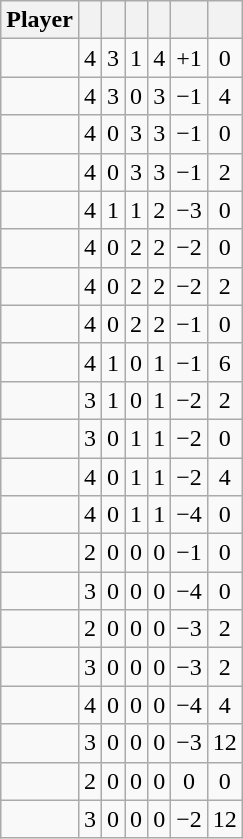<table class="wikitable sortable" style="text-align:center;">
<tr>
<th>Player</th>
<th></th>
<th></th>
<th></th>
<th></th>
<th data-sort-type="number"></th>
<th></th>
</tr>
<tr>
<td></td>
<td>4</td>
<td>3</td>
<td>1</td>
<td>4</td>
<td>+1</td>
<td>0</td>
</tr>
<tr>
<td></td>
<td>4</td>
<td>3</td>
<td>0</td>
<td>3</td>
<td>−1</td>
<td>4</td>
</tr>
<tr>
<td></td>
<td>4</td>
<td>0</td>
<td>3</td>
<td>3</td>
<td>−1</td>
<td>0</td>
</tr>
<tr>
<td></td>
<td>4</td>
<td>0</td>
<td>3</td>
<td>3</td>
<td>−1</td>
<td>2</td>
</tr>
<tr>
<td></td>
<td>4</td>
<td>1</td>
<td>1</td>
<td>2</td>
<td>−3</td>
<td>0</td>
</tr>
<tr>
<td></td>
<td>4</td>
<td>0</td>
<td>2</td>
<td>2</td>
<td>−2</td>
<td>0</td>
</tr>
<tr>
<td></td>
<td>4</td>
<td>0</td>
<td>2</td>
<td>2</td>
<td>−2</td>
<td>2</td>
</tr>
<tr>
<td></td>
<td>4</td>
<td>0</td>
<td>2</td>
<td>2</td>
<td>−1</td>
<td>0</td>
</tr>
<tr>
<td></td>
<td>4</td>
<td>1</td>
<td>0</td>
<td>1</td>
<td>−1</td>
<td>6</td>
</tr>
<tr>
<td></td>
<td>3</td>
<td>1</td>
<td>0</td>
<td>1</td>
<td>−2</td>
<td>2</td>
</tr>
<tr>
<td></td>
<td>3</td>
<td>0</td>
<td>1</td>
<td>1</td>
<td>−2</td>
<td>0</td>
</tr>
<tr>
<td></td>
<td>4</td>
<td>0</td>
<td>1</td>
<td>1</td>
<td>−2</td>
<td>4</td>
</tr>
<tr>
<td></td>
<td>4</td>
<td>0</td>
<td>1</td>
<td>1</td>
<td>−4</td>
<td>0</td>
</tr>
<tr>
<td></td>
<td>2</td>
<td>0</td>
<td>0</td>
<td>0</td>
<td>−1</td>
<td>0</td>
</tr>
<tr>
<td></td>
<td>3</td>
<td>0</td>
<td>0</td>
<td>0</td>
<td>−4</td>
<td>0</td>
</tr>
<tr>
<td></td>
<td>2</td>
<td>0</td>
<td>0</td>
<td>0</td>
<td>−3</td>
<td>2</td>
</tr>
<tr>
<td></td>
<td>3</td>
<td>0</td>
<td>0</td>
<td>0</td>
<td>−3</td>
<td>2</td>
</tr>
<tr>
<td></td>
<td>4</td>
<td>0</td>
<td>0</td>
<td>0</td>
<td>−4</td>
<td>4</td>
</tr>
<tr>
<td></td>
<td>3</td>
<td>0</td>
<td>0</td>
<td>0</td>
<td>−3</td>
<td>12</td>
</tr>
<tr>
<td></td>
<td>2</td>
<td>0</td>
<td>0</td>
<td>0</td>
<td>0</td>
<td>0</td>
</tr>
<tr>
<td></td>
<td>3</td>
<td>0</td>
<td>0</td>
<td>0</td>
<td>−2</td>
<td>12</td>
</tr>
</table>
